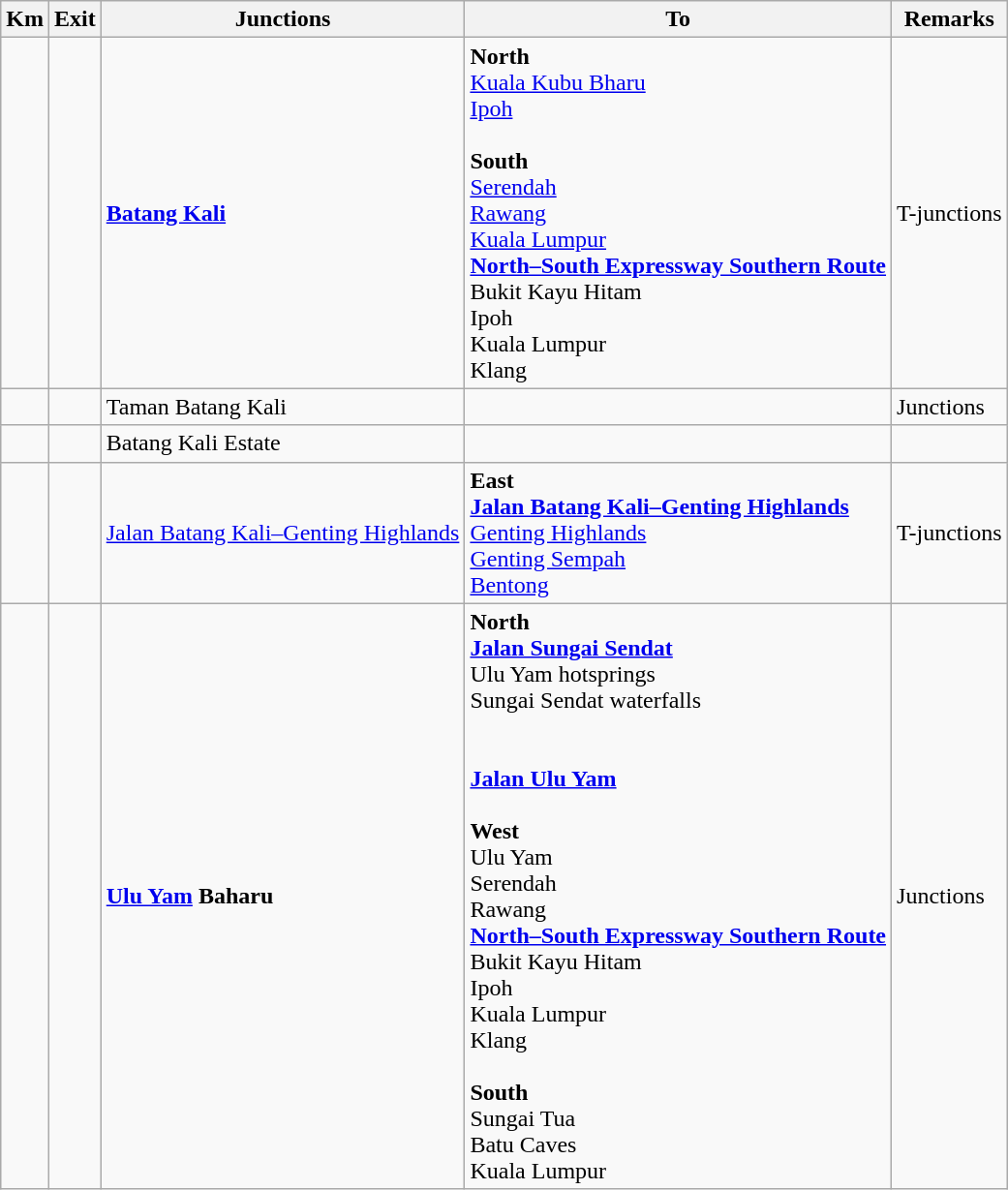<table class="wikitable">
<tr>
<th>Km</th>
<th>Exit</th>
<th>Junctions</th>
<th>To</th>
<th>Remarks</th>
</tr>
<tr>
<td></td>
<td></td>
<td><strong><a href='#'>Batang Kali</a></strong></td>
<td><strong>North</strong><br> <a href='#'>Kuala Kubu Bharu</a><br> <a href='#'>Ipoh</a><br><br><strong>South</strong><br> <a href='#'>Serendah</a><br> <a href='#'>Rawang</a><br> <a href='#'>Kuala Lumpur</a><br>  <strong><a href='#'>North–South Expressway Southern Route</a></strong><br>Bukit Kayu Hitam<br>Ipoh<br>Kuala Lumpur<br>Klang</td>
<td>T-junctions</td>
</tr>
<tr>
<td></td>
<td></td>
<td>Taman Batang Kali</td>
<td></td>
<td>Junctions</td>
</tr>
<tr>
<td></td>
<td></td>
<td>Batang Kali Estate</td>
<td></td>
<td></td>
</tr>
<tr>
<td></td>
<td></td>
<td><a href='#'>Jalan Batang Kali–Genting Highlands</a></td>
<td><strong>East</strong><br> <strong><a href='#'>Jalan Batang Kali–Genting Highlands</a></strong><br><a href='#'>Genting Highlands</a><br><a href='#'>Genting Sempah</a><br><a href='#'>Bentong</a></td>
<td>T-junctions</td>
</tr>
<tr>
<td></td>
<td></td>
<td><strong><a href='#'>Ulu Yam</a> Baharu</strong></td>
<td><strong>North</strong><br> <strong><a href='#'>Jalan Sungai Sendat</a></strong><br>Ulu Yam hotsprings<br>Sungai Sendat waterfalls<br><br><br> <strong><a href='#'>Jalan Ulu Yam</a></strong><br><br><strong>West</strong><br>Ulu Yam<br>Serendah<br>Rawang<br>  <strong><a href='#'>North–South Expressway Southern Route</a></strong><br>Bukit Kayu Hitam<br>Ipoh<br>Kuala Lumpur<br>Klang<br><br><strong>South</strong><br>Sungai Tua<br>Batu Caves<br>Kuala Lumpur</td>
<td>Junctions</td>
</tr>
</table>
